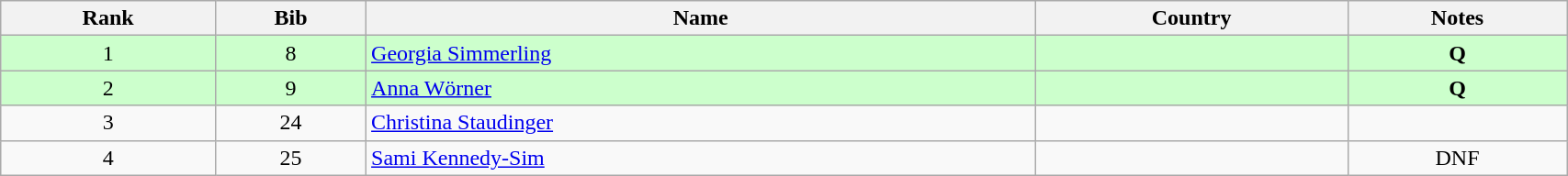<table class="wikitable" style="text-align:center;" width=90%>
<tr>
<th>Rank</th>
<th>Bib</th>
<th>Name</th>
<th>Country</th>
<th>Notes</th>
</tr>
<tr bgcolor="ccffcc">
<td>1</td>
<td>8</td>
<td align=left><a href='#'>Georgia Simmerling</a></td>
<td align=left></td>
<td><strong>Q</strong></td>
</tr>
<tr bgcolor="ccffcc">
<td>2</td>
<td>9</td>
<td align=left><a href='#'>Anna Wörner</a></td>
<td align=left></td>
<td><strong>Q</strong></td>
</tr>
<tr>
<td>3</td>
<td>24</td>
<td align=left><a href='#'>Christina Staudinger</a></td>
<td align=left></td>
<td></td>
</tr>
<tr>
<td>4</td>
<td>25</td>
<td align=left><a href='#'>Sami Kennedy-Sim</a></td>
<td align=left></td>
<td>DNF</td>
</tr>
</table>
